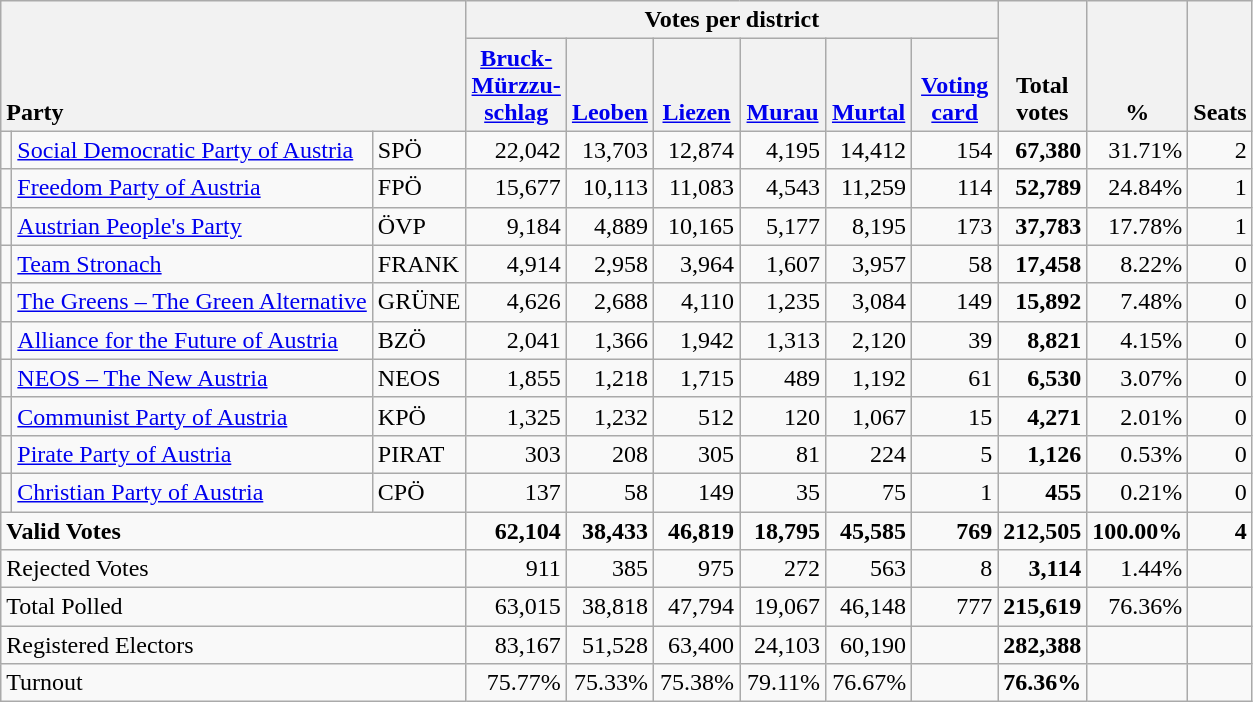<table class="wikitable" border="1" style="text-align:right;">
<tr>
<th style="text-align:left;" valign=bottom rowspan=2 colspan=3>Party</th>
<th colspan=6>Votes per district</th>
<th align=center valign=bottom rowspan=2 width="50">Total<br>votes</th>
<th align=center valign=bottom rowspan=2 width="50">%</th>
<th align=center valign=bottom rowspan=2>Seats</th>
</tr>
<tr>
<th align=center valign=bottom width="50"><a href='#'>Bruck-<br>Mürzzu-<br>schlag</a></th>
<th align=center valign=bottom width="50"><a href='#'>Leoben</a></th>
<th align=center valign=bottom width="50"><a href='#'>Liezen</a></th>
<th align=center valign=bottom width="50"><a href='#'>Murau</a></th>
<th align=center valign=bottom width="50"><a href='#'>Murtal</a></th>
<th align=center valign=bottom width="50"><a href='#'>Voting<br>card</a></th>
</tr>
<tr>
<td></td>
<td align=left><a href='#'>Social Democratic Party of Austria</a></td>
<td align=left>SPÖ</td>
<td>22,042</td>
<td>13,703</td>
<td>12,874</td>
<td>4,195</td>
<td>14,412</td>
<td>154</td>
<td><strong>67,380</strong></td>
<td>31.71%</td>
<td>2</td>
</tr>
<tr>
<td></td>
<td align=left><a href='#'>Freedom Party of Austria</a></td>
<td align=left>FPÖ</td>
<td>15,677</td>
<td>10,113</td>
<td>11,083</td>
<td>4,543</td>
<td>11,259</td>
<td>114</td>
<td><strong>52,789</strong></td>
<td>24.84%</td>
<td>1</td>
</tr>
<tr>
<td></td>
<td align=left><a href='#'>Austrian People's Party</a></td>
<td align=left>ÖVP</td>
<td>9,184</td>
<td>4,889</td>
<td>10,165</td>
<td>5,177</td>
<td>8,195</td>
<td>173</td>
<td><strong>37,783</strong></td>
<td>17.78%</td>
<td>1</td>
</tr>
<tr>
<td></td>
<td align=left><a href='#'>Team Stronach</a></td>
<td align=left>FRANK</td>
<td>4,914</td>
<td>2,958</td>
<td>3,964</td>
<td>1,607</td>
<td>3,957</td>
<td>58</td>
<td><strong>17,458</strong></td>
<td>8.22%</td>
<td>0</td>
</tr>
<tr>
<td></td>
<td align=left style="white-space: nowrap;"><a href='#'>The Greens – The Green Alternative</a></td>
<td align=left>GRÜNE</td>
<td>4,626</td>
<td>2,688</td>
<td>4,110</td>
<td>1,235</td>
<td>3,084</td>
<td>149</td>
<td><strong>15,892</strong></td>
<td>7.48%</td>
<td>0</td>
</tr>
<tr>
<td></td>
<td align=left><a href='#'>Alliance for the Future of Austria</a></td>
<td align=left>BZÖ</td>
<td>2,041</td>
<td>1,366</td>
<td>1,942</td>
<td>1,313</td>
<td>2,120</td>
<td>39</td>
<td><strong>8,821</strong></td>
<td>4.15%</td>
<td>0</td>
</tr>
<tr>
<td></td>
<td align=left><a href='#'>NEOS – The New Austria</a></td>
<td align=left>NEOS</td>
<td>1,855</td>
<td>1,218</td>
<td>1,715</td>
<td>489</td>
<td>1,192</td>
<td>61</td>
<td><strong>6,530</strong></td>
<td>3.07%</td>
<td>0</td>
</tr>
<tr>
<td></td>
<td align=left><a href='#'>Communist Party of Austria</a></td>
<td align=left>KPÖ</td>
<td>1,325</td>
<td>1,232</td>
<td>512</td>
<td>120</td>
<td>1,067</td>
<td>15</td>
<td><strong>4,271</strong></td>
<td>2.01%</td>
<td>0</td>
</tr>
<tr>
<td></td>
<td align=left><a href='#'>Pirate Party of Austria</a></td>
<td align=left>PIRAT</td>
<td>303</td>
<td>208</td>
<td>305</td>
<td>81</td>
<td>224</td>
<td>5</td>
<td><strong>1,126</strong></td>
<td>0.53%</td>
<td>0</td>
</tr>
<tr>
<td></td>
<td align=left><a href='#'>Christian Party of Austria</a></td>
<td align=left>CPÖ</td>
<td>137</td>
<td>58</td>
<td>149</td>
<td>35</td>
<td>75</td>
<td>1</td>
<td><strong>455</strong></td>
<td>0.21%</td>
<td>0</td>
</tr>
<tr style="font-weight:bold">
<td align=left colspan=3>Valid Votes</td>
<td>62,104</td>
<td>38,433</td>
<td>46,819</td>
<td>18,795</td>
<td>45,585</td>
<td>769</td>
<td>212,505</td>
<td>100.00%</td>
<td>4</td>
</tr>
<tr>
<td align=left colspan=3>Rejected Votes</td>
<td>911</td>
<td>385</td>
<td>975</td>
<td>272</td>
<td>563</td>
<td>8</td>
<td><strong>3,114</strong></td>
<td>1.44%</td>
<td></td>
</tr>
<tr>
<td align=left colspan=3>Total Polled</td>
<td>63,015</td>
<td>38,818</td>
<td>47,794</td>
<td>19,067</td>
<td>46,148</td>
<td>777</td>
<td><strong>215,619</strong></td>
<td>76.36%</td>
<td></td>
</tr>
<tr>
<td align=left colspan=3>Registered Electors</td>
<td>83,167</td>
<td>51,528</td>
<td>63,400</td>
<td>24,103</td>
<td>60,190</td>
<td></td>
<td><strong>282,388</strong></td>
<td></td>
<td></td>
</tr>
<tr>
<td align=left colspan=3>Turnout</td>
<td>75.77%</td>
<td>75.33%</td>
<td>75.38%</td>
<td>79.11%</td>
<td>76.67%</td>
<td></td>
<td><strong>76.36%</strong></td>
<td></td>
<td></td>
</tr>
</table>
